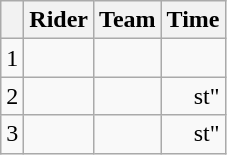<table class="wikitable">
<tr>
<th></th>
<th>Rider</th>
<th>Team</th>
<th>Time</th>
</tr>
<tr>
<td>1</td>
<td></td>
<td></td>
<td align="right"></td>
</tr>
<tr>
<td>2</td>
<td></td>
<td></td>
<td align="right">st"</td>
</tr>
<tr>
<td>3</td>
<td> </td>
<td></td>
<td align="right">st"</td>
</tr>
</table>
